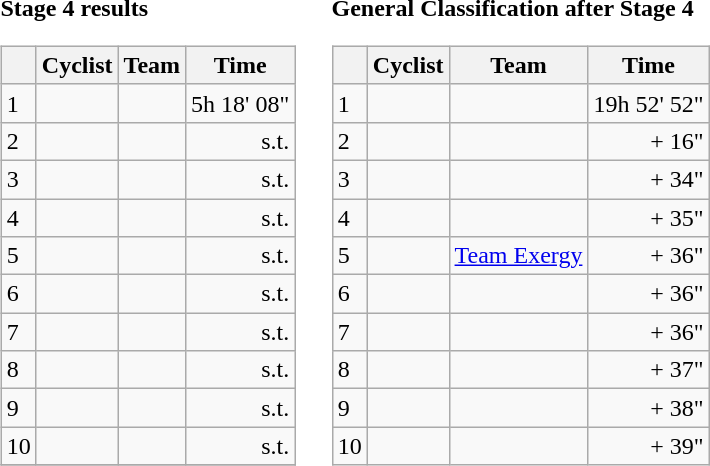<table>
<tr>
<td><strong>Stage 4 results</strong><br><table class="wikitable">
<tr>
<th></th>
<th>Cyclist</th>
<th>Team</th>
<th>Time</th>
</tr>
<tr>
<td>1</td>
<td></td>
<td></td>
<td style="text-align:right;">5h 18' 08"</td>
</tr>
<tr>
<td>2</td>
<td></td>
<td></td>
<td style="text-align:right;">s.t.</td>
</tr>
<tr>
<td>3</td>
<td></td>
<td></td>
<td style="text-align:right;">s.t.</td>
</tr>
<tr>
<td>4</td>
<td></td>
<td></td>
<td style="text-align:right;">s.t.</td>
</tr>
<tr>
<td>5</td>
<td></td>
<td></td>
<td style="text-align:right;">s.t.</td>
</tr>
<tr>
<td>6</td>
<td></td>
<td></td>
<td style="text-align:right;">s.t.</td>
</tr>
<tr>
<td>7</td>
<td></td>
<td></td>
<td style="text-align:right;">s.t.</td>
</tr>
<tr>
<td>8</td>
<td></td>
<td></td>
<td style="text-align:right;">s.t.</td>
</tr>
<tr>
<td>9</td>
<td></td>
<td></td>
<td style="text-align:right;">s.t.</td>
</tr>
<tr>
<td>10</td>
<td></td>
<td></td>
<td style="text-align:right;">s.t.</td>
</tr>
<tr>
</tr>
</table>
</td>
<td></td>
<td><strong>General Classification after Stage 4</strong><br><table class="wikitable">
<tr>
<th></th>
<th>Cyclist</th>
<th>Team</th>
<th>Time</th>
</tr>
<tr>
<td>1</td>
<td> </td>
<td></td>
<td style="text-align:right;">19h 52' 52"</td>
</tr>
<tr>
<td>2</td>
<td></td>
<td></td>
<td style="text-align:right;">+ 16"</td>
</tr>
<tr>
<td>3</td>
<td></td>
<td></td>
<td style="text-align:right;">+ 34"</td>
</tr>
<tr>
<td>4</td>
<td></td>
<td></td>
<td style="text-align:right;">+ 35"</td>
</tr>
<tr>
<td>5</td>
<td></td>
<td><a href='#'>Team Exergy</a></td>
<td style="text-align:right;">+ 36"</td>
</tr>
<tr>
<td>6</td>
<td></td>
<td></td>
<td style="text-align:right;">+ 36"</td>
</tr>
<tr>
<td>7</td>
<td> </td>
<td></td>
<td style="text-align:right;">+ 36"</td>
</tr>
<tr>
<td>8</td>
<td></td>
<td></td>
<td style="text-align:right;">+ 37"</td>
</tr>
<tr>
<td>9</td>
<td></td>
<td></td>
<td style="text-align:right;">+ 38"</td>
</tr>
<tr>
<td>10</td>
<td></td>
<td></td>
<td style="text-align:right;">+ 39"</td>
</tr>
</table>
</td>
</tr>
</table>
